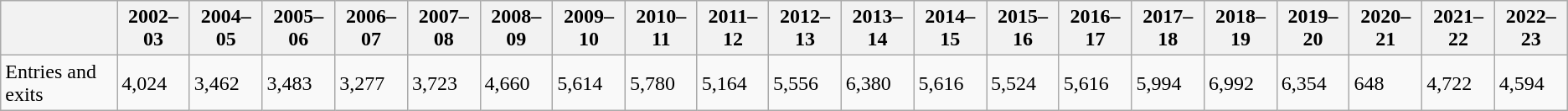<table class="wikitable">
<tr>
<th></th>
<th>2002–03</th>
<th>2004–05</th>
<th>2005–06</th>
<th>2006–07</th>
<th>2007–08</th>
<th>2008–09</th>
<th>2009–10</th>
<th>2010–11</th>
<th>2011–12</th>
<th>2012–13</th>
<th>2013–14</th>
<th>2014–15</th>
<th>2015–16</th>
<th>2016–17</th>
<th>2017–18</th>
<th>2018–19</th>
<th>2019–20</th>
<th>2020–21</th>
<th>2021–22</th>
<th>2022–23</th>
</tr>
<tr>
<td>Entries and exits</td>
<td>4,024</td>
<td>3,462</td>
<td>3,483</td>
<td>3,277</td>
<td>3,723</td>
<td>4,660</td>
<td>5,614</td>
<td>5,780</td>
<td>5,164</td>
<td>5,556</td>
<td>6,380</td>
<td>5,616</td>
<td>5,524</td>
<td>5,616</td>
<td>5,994</td>
<td>6,992</td>
<td>6,354</td>
<td>648</td>
<td>4,722</td>
<td>4,594</td>
</tr>
</table>
